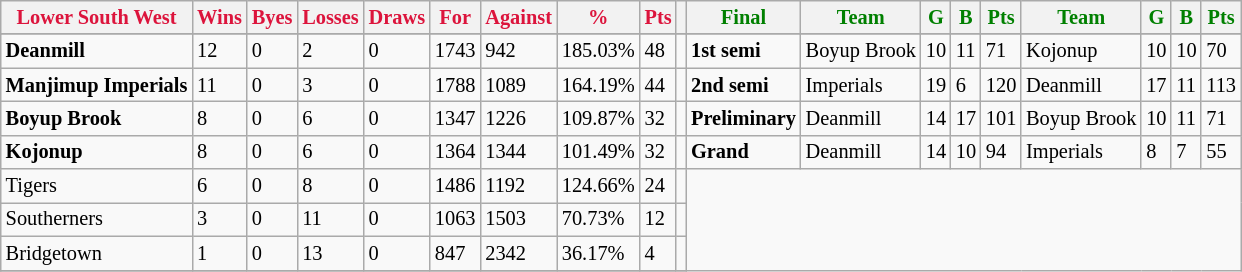<table style="font-size: 85%; text-align: left;" class="wikitable">
<tr>
<th style="color:crimson">Lower South West</th>
<th style="color:crimson">Wins</th>
<th style="color:crimson">Byes</th>
<th style="color:crimson">Losses</th>
<th style="color:crimson">Draws</th>
<th style="color:crimson">For</th>
<th style="color:crimson">Against</th>
<th style="color:crimson">%</th>
<th style="color:crimson">Pts</th>
<th></th>
<th style="color:green">Final</th>
<th style="color:green">Team</th>
<th style="color:green">G</th>
<th style="color:green">B</th>
<th style="color:green">Pts</th>
<th style="color:green">Team</th>
<th style="color:green">G</th>
<th style="color:green">B</th>
<th style="color:green">Pts</th>
</tr>
<tr>
</tr>
<tr>
</tr>
<tr>
<td><strong>	Deanmill	</strong></td>
<td>12</td>
<td>0</td>
<td>2</td>
<td>0</td>
<td>1743</td>
<td>942</td>
<td>185.03%</td>
<td>48</td>
<td></td>
<td><strong>1st semi</strong></td>
<td>Boyup Brook</td>
<td>10</td>
<td>11</td>
<td>71</td>
<td>Kojonup</td>
<td>10</td>
<td>10</td>
<td>70</td>
</tr>
<tr>
<td><strong>	Manjimup Imperials	</strong></td>
<td>11</td>
<td>0</td>
<td>3</td>
<td>0</td>
<td>1788</td>
<td>1089</td>
<td>164.19%</td>
<td>44</td>
<td></td>
<td><strong>2nd semi</strong></td>
<td>Imperials</td>
<td>19</td>
<td>6</td>
<td>120</td>
<td>Deanmill</td>
<td>17</td>
<td>11</td>
<td>113</td>
</tr>
<tr ||>
<td><strong>	Boyup Brook	</strong></td>
<td>8</td>
<td>0</td>
<td>6</td>
<td>0</td>
<td>1347</td>
<td>1226</td>
<td>109.87%</td>
<td>32</td>
<td></td>
<td><strong>Preliminary</strong></td>
<td>Deanmill</td>
<td>14</td>
<td>17</td>
<td>101</td>
<td>Boyup Brook</td>
<td>10</td>
<td>11</td>
<td>71</td>
</tr>
<tr>
<td><strong>	Kojonup	</strong></td>
<td>8</td>
<td>0</td>
<td>6</td>
<td>0</td>
<td>1364</td>
<td>1344</td>
<td>101.49%</td>
<td>32</td>
<td></td>
<td><strong>Grand</strong></td>
<td>Deanmill</td>
<td>14</td>
<td>10</td>
<td>94</td>
<td>Imperials</td>
<td>8</td>
<td>7</td>
<td>55</td>
</tr>
<tr>
<td>Tigers</td>
<td>6</td>
<td>0</td>
<td>8</td>
<td>0</td>
<td>1486</td>
<td>1192</td>
<td>124.66%</td>
<td>24</td>
<td></td>
</tr>
<tr>
<td>Southerners</td>
<td>3</td>
<td>0</td>
<td>11</td>
<td>0</td>
<td>1063</td>
<td>1503</td>
<td>70.73%</td>
<td>12</td>
<td></td>
</tr>
<tr>
<td>Bridgetown</td>
<td>1</td>
<td>0</td>
<td>13</td>
<td>0</td>
<td>847</td>
<td>2342</td>
<td>36.17%</td>
<td>4</td>
<td></td>
</tr>
<tr>
</tr>
</table>
